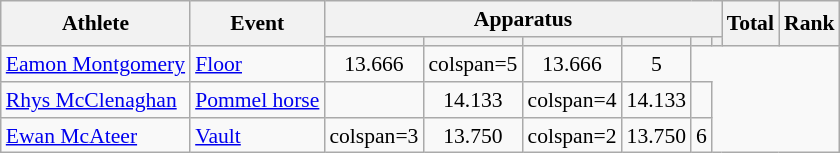<table class="wikitable" style="font-size:90%">
<tr>
<th rowspan=2>Athlete</th>
<th rowspan=2>Event</th>
<th colspan=6>Apparatus</th>
<th rowspan=2>Total</th>
<th rowspan=2>Rank</th>
</tr>
<tr style="font-size:95%">
<th></th>
<th></th>
<th></th>
<th></th>
<th></th>
<th></th>
</tr>
<tr align=center>
<td align=left rowspan=1><a href='#'>Eamon Montgomery</a></td>
<td align=left><a href='#'>Floor</a></td>
<td>13.666</td>
<td>colspan=5 </td>
<td>13.666</td>
<td>5</td>
</tr>
<tr align=center>
<td align=left rowspan=1><a href='#'>Rhys McClenaghan</a></td>
<td align=left><a href='#'>Pommel horse</a></td>
<td></td>
<td>14.133</td>
<td>colspan=4 </td>
<td>14.133</td>
<td></td>
</tr>
<tr align=center>
<td align=left rowspan=1><a href='#'>Ewan McAteer</a></td>
<td align=left><a href='#'>Vault</a></td>
<td>colspan=3 </td>
<td>13.750</td>
<td>colspan=2 </td>
<td>13.750</td>
<td>6</td>
</tr>
</table>
